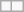<table class="wikitable">
<tr>
<td></td>
<td></td>
</tr>
</table>
